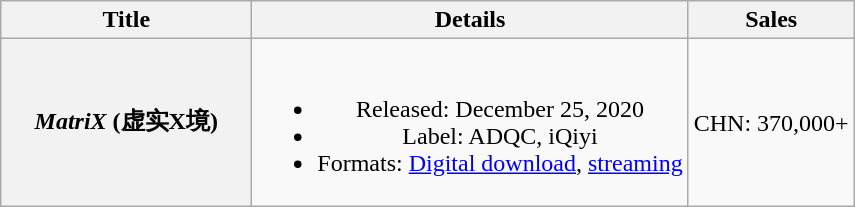<table class="wikitable plainrowheaders" style="text-align:center;">
<tr>
<th scope="col" style="width:10em;">Title</th>
<th scope="col">Details</th>
<th scope="col">Sales</th>
</tr>
<tr>
<th scope="row"><em>MatriX</em> (虚实X境)</th>
<td><br><ul><li>Released: December 25, 2020</li><li>Label: ADQC, iQiyi</li><li>Formats: <a href='#'>Digital download</a>, <a href='#'>streaming</a></li></ul></td>
<td>CHN: 370,000+</td>
</tr>
</table>
